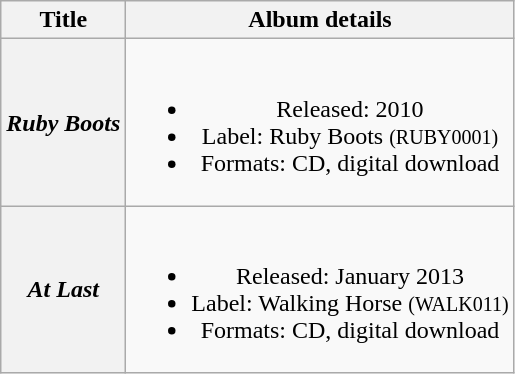<table class="wikitable plainrowheaders" style="text-align:center;" border="1">
<tr>
<th>Title</th>
<th>Album details</th>
</tr>
<tr>
<th scope="row"><em>Ruby Boots</em></th>
<td><br><ul><li>Released: 2010</li><li>Label: Ruby Boots <small>(RUBY0001)</small></li><li>Formats: CD, digital download</li></ul></td>
</tr>
<tr>
<th scope="row"><em>At Last</em></th>
<td><br><ul><li>Released: January 2013</li><li>Label: Walking Horse <small>(WALK011)</small></li><li>Formats: CD, digital download</li></ul></td>
</tr>
</table>
